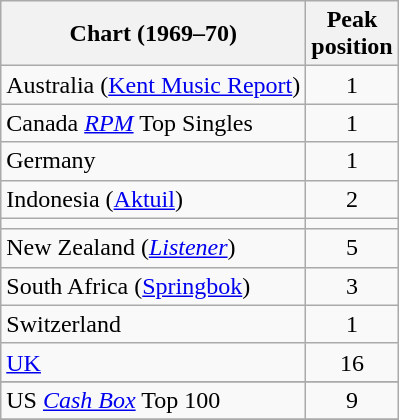<table class="wikitable sortable">
<tr>
<th>Chart (1969–70)</th>
<th>Peak<br>position</th>
</tr>
<tr>
<td>Australia (<a href='#'>Kent Music Report</a>)</td>
<td style="text-align:center;">1</td>
</tr>
<tr>
<td>Canada <em><a href='#'>RPM</a></em> Top Singles</td>
<td style="text-align:center;">1</td>
</tr>
<tr>
<td>Germany</td>
<td style="text-align:center;">1</td>
</tr>
<tr>
<td>Indonesia (<a href='#'>Aktuil</a>)</td>
<td style="text-align:center;">2</td>
</tr>
<tr>
<td></td>
</tr>
<tr>
<td>New Zealand (<em><a href='#'>Listener</a></em>)</td>
<td style="text-align:center;">5</td>
</tr>
<tr>
<td>South Africa (<a href='#'>Springbok</a>)</td>
<td align="center">3</td>
</tr>
<tr>
<td>Switzerland</td>
<td style="text-align:center;">1</td>
</tr>
<tr>
<td><a href='#'>UK</a></td>
<td style="text-align:center;">16</td>
</tr>
<tr>
</tr>
<tr>
</tr>
<tr>
<td>US <a href='#'><em>Cash Box</em></a> Top 100</td>
<td align="center">9</td>
</tr>
<tr>
</tr>
</table>
